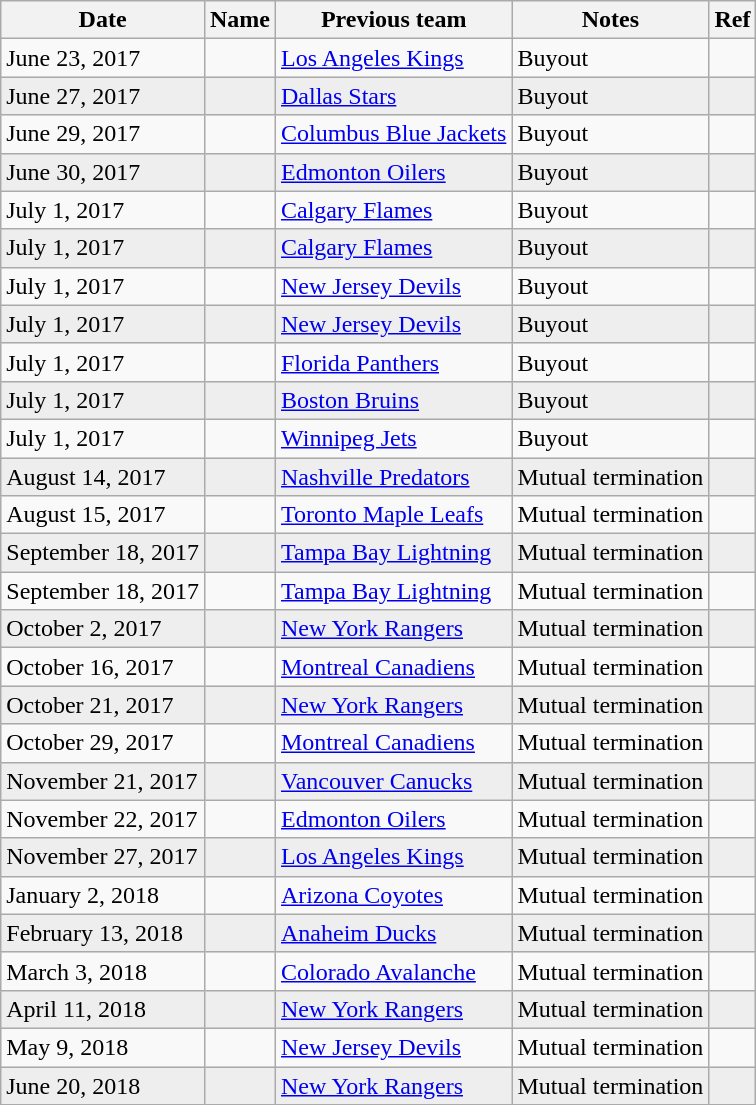<table class="wikitable sortable">
<tr>
<th>Date</th>
<th>Name</th>
<th>Previous team</th>
<th>Notes</th>
<th>Ref</th>
</tr>
<tr>
<td>June 23, 2017</td>
<td></td>
<td><a href='#'>Los Angeles Kings</a></td>
<td>Buyout</td>
<td></td>
</tr>
<tr bgcolor="eeeeee">
<td>June 27, 2017</td>
<td></td>
<td><a href='#'>Dallas Stars</a></td>
<td>Buyout</td>
<td></td>
</tr>
<tr>
<td>June 29, 2017</td>
<td></td>
<td><a href='#'>Columbus Blue Jackets</a></td>
<td>Buyout</td>
<td></td>
</tr>
<tr bgcolor="eeeeee">
<td>June 30, 2017</td>
<td></td>
<td><a href='#'>Edmonton Oilers</a></td>
<td>Buyout</td>
<td></td>
</tr>
<tr>
<td>July 1, 2017</td>
<td></td>
<td><a href='#'>Calgary Flames</a></td>
<td>Buyout</td>
<td></td>
</tr>
<tr bgcolor="eeeeee">
<td>July 1, 2017</td>
<td></td>
<td><a href='#'>Calgary Flames</a></td>
<td>Buyout</td>
<td></td>
</tr>
<tr>
<td>July 1, 2017</td>
<td></td>
<td><a href='#'>New Jersey Devils</a></td>
<td>Buyout</td>
<td></td>
</tr>
<tr bgcolor="eeeeee">
<td>July 1, 2017</td>
<td></td>
<td><a href='#'>New Jersey Devils</a></td>
<td>Buyout</td>
<td></td>
</tr>
<tr>
<td>July 1, 2017</td>
<td></td>
<td><a href='#'>Florida Panthers</a></td>
<td>Buyout</td>
<td></td>
</tr>
<tr bgcolor="eeeeee">
<td>July 1, 2017</td>
<td></td>
<td><a href='#'>Boston Bruins</a></td>
<td>Buyout</td>
<td></td>
</tr>
<tr>
<td>July 1, 2017</td>
<td></td>
<td><a href='#'>Winnipeg Jets</a></td>
<td>Buyout</td>
<td></td>
</tr>
<tr bgcolor="eeeeee">
<td>August 14, 2017</td>
<td></td>
<td><a href='#'>Nashville Predators</a></td>
<td>Mutual termination</td>
<td></td>
</tr>
<tr>
<td>August 15, 2017</td>
<td></td>
<td><a href='#'>Toronto Maple Leafs</a></td>
<td>Mutual termination</td>
<td></td>
</tr>
<tr bgcolor="eeeeee">
<td>September 18, 2017</td>
<td></td>
<td><a href='#'>Tampa Bay Lightning</a></td>
<td>Mutual termination</td>
<td></td>
</tr>
<tr>
<td>September 18, 2017</td>
<td></td>
<td><a href='#'>Tampa Bay Lightning</a></td>
<td>Mutual termination</td>
<td></td>
</tr>
<tr bgcolor="eeeeee">
<td>October 2, 2017</td>
<td></td>
<td><a href='#'>New York Rangers</a></td>
<td>Mutual termination</td>
<td></td>
</tr>
<tr>
<td>October 16, 2017</td>
<td></td>
<td><a href='#'>Montreal Canadiens</a></td>
<td>Mutual termination</td>
<td></td>
</tr>
<tr bgcolor="eeeeee">
<td>October 21, 2017</td>
<td></td>
<td><a href='#'>New York Rangers</a></td>
<td>Mutual termination</td>
<td></td>
</tr>
<tr>
<td>October 29, 2017</td>
<td></td>
<td><a href='#'>Montreal Canadiens</a></td>
<td>Mutual termination</td>
<td></td>
</tr>
<tr bgcolor="eeeeee">
<td>November 21, 2017</td>
<td></td>
<td><a href='#'>Vancouver Canucks</a></td>
<td>Mutual termination</td>
<td></td>
</tr>
<tr>
<td>November 22, 2017</td>
<td></td>
<td><a href='#'>Edmonton Oilers</a></td>
<td>Mutual termination</td>
<td></td>
</tr>
<tr bgcolor="eeeeee">
<td>November 27, 2017</td>
<td></td>
<td><a href='#'>Los Angeles Kings</a></td>
<td>Mutual termination</td>
<td></td>
</tr>
<tr>
<td>January 2, 2018</td>
<td></td>
<td><a href='#'>Arizona Coyotes</a></td>
<td>Mutual termination</td>
<td></td>
</tr>
<tr bgcolor="eeeeee">
<td>February 13, 2018</td>
<td></td>
<td><a href='#'>Anaheim Ducks</a></td>
<td>Mutual termination</td>
<td></td>
</tr>
<tr>
<td>March 3, 2018</td>
<td></td>
<td><a href='#'>Colorado Avalanche</a></td>
<td>Mutual termination</td>
<td></td>
</tr>
<tr bgcolor="eeeeee">
<td>April 11, 2018</td>
<td></td>
<td><a href='#'>New York Rangers</a></td>
<td>Mutual termination</td>
<td></td>
</tr>
<tr>
<td>May 9, 2018</td>
<td></td>
<td><a href='#'>New Jersey Devils</a></td>
<td>Mutual termination</td>
<td></td>
</tr>
<tr bgcolor="eeeeee">
<td>June 20, 2018</td>
<td></td>
<td><a href='#'>New York Rangers</a></td>
<td>Mutual termination</td>
<td></td>
</tr>
</table>
